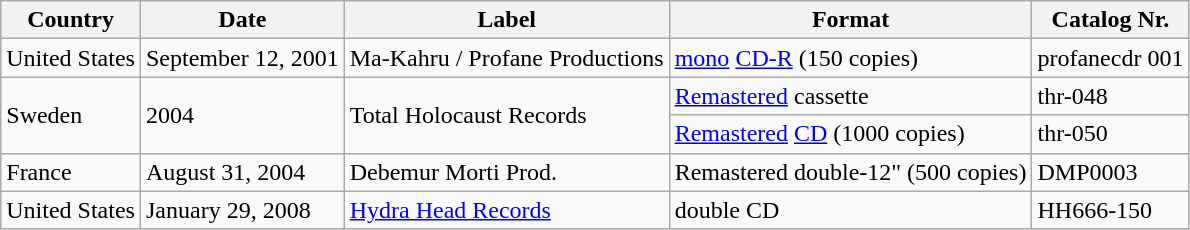<table class="wikitable">
<tr>
<th>Country</th>
<th>Date</th>
<th>Label</th>
<th>Format</th>
<th>Catalog Nr.</th>
</tr>
<tr>
<td>United States</td>
<td>September 12, 2001</td>
<td>Ma-Kahru / Profane Productions</td>
<td><a href='#'>mono</a> <a href='#'>CD-R</a> (150 copies)</td>
<td>profanecdr 001</td>
</tr>
<tr>
<td rowspan=2>Sweden</td>
<td rowspan=2>2004</td>
<td rowspan=2>Total Holocaust Records</td>
<td><a href='#'>Remastered</a> cassette</td>
<td>thr-048</td>
</tr>
<tr>
<td><a href='#'>Remastered</a> <a href='#'>CD</a> (1000 copies)</td>
<td>thr-050</td>
</tr>
<tr>
<td>France</td>
<td>August 31, 2004</td>
<td>Debemur Morti Prod.</td>
<td>Remastered double-12" (500 copies)</td>
<td>DMP0003</td>
</tr>
<tr>
<td>United States</td>
<td>January 29, 2008</td>
<td><a href='#'>Hydra Head Records</a></td>
<td>double CD</td>
<td>HH666-150</td>
</tr>
</table>
